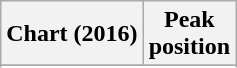<table class="wikitable plainrowheaders sortable" style="text-align:center;">
<tr>
<th scope="col">Chart (2016)</th>
<th scope="col">Peak<br>position</th>
</tr>
<tr>
</tr>
<tr>
</tr>
</table>
